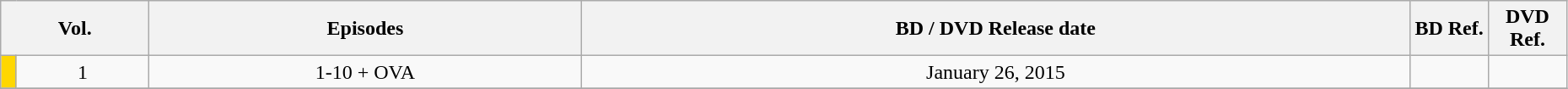<table class="wikitable" style="text-align: center; width: 98%;">
<tr>
<th colspan="2">Vol.</th>
<th>Episodes</th>
<th>BD / DVD Release date</th>
<th width="5%">BD Ref.</th>
<th width="5%">DVD Ref.</th>
</tr>
<tr>
<td width="1%" style="background: Gold;"></td>
<td>1</td>
<td>1-10 + OVA</td>
<td>January 26, 2015</td>
<td></td>
<td></td>
</tr>
<tr>
</tr>
</table>
